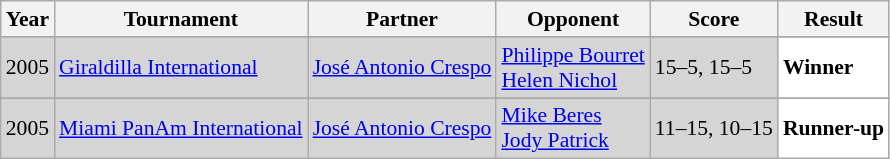<table class="sortable wikitable" style="font-size: 90%;">
<tr>
<th>Year</th>
<th>Tournament</th>
<th>Partner</th>
<th>Opponent</th>
<th>Score</th>
<th>Result</th>
</tr>
<tr>
</tr>
<tr style="background:#D5D5D5">
<td align="center">2005</td>
<td align="left"><a href='#'>Giraldilla International</a></td>
<td align="left"> <a href='#'>José Antonio Crespo</a></td>
<td align="left"> <a href='#'>Philippe Bourret</a><br> <a href='#'>Helen Nichol</a></td>
<td align="left">15–5, 15–5</td>
<td style="text-align:left; background:white"> <strong>Winner</strong></td>
</tr>
<tr>
</tr>
<tr style="background:#D5D5D5">
<td align="center">2005</td>
<td align="left"><a href='#'>Miami PanAm International</a></td>
<td align="left"> <a href='#'>José Antonio Crespo</a></td>
<td align="left"> <a href='#'>Mike Beres</a><br> <a href='#'>Jody Patrick</a></td>
<td align="left">11–15, 10–15</td>
<td style="text-align:left; background:white"> <strong>Runner-up</strong></td>
</tr>
</table>
